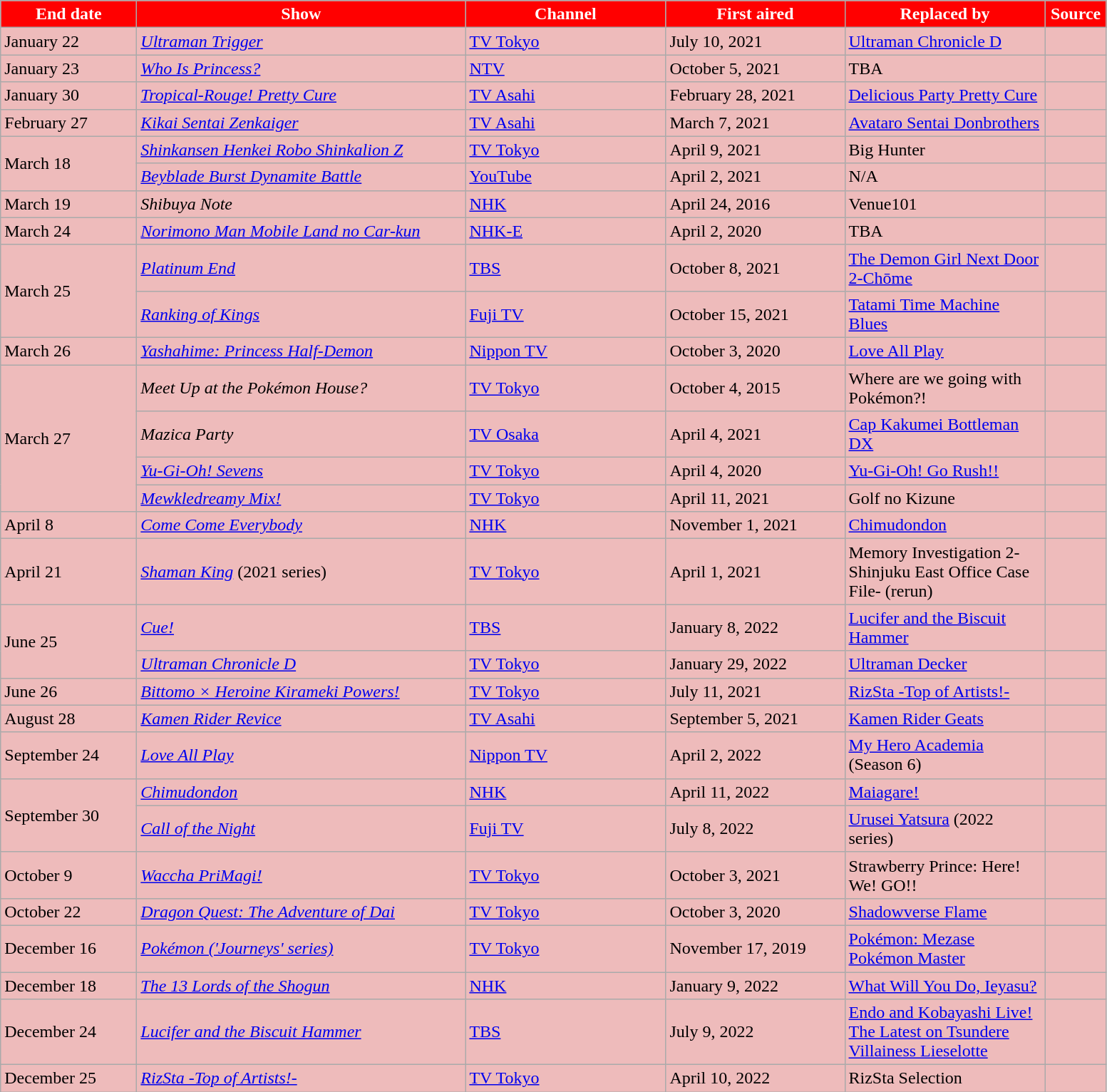<table class="wikitable" style="background:#EBB">
<tr>
<th style="background:red; color:white; width:120px;">End date</th>
<th style="background:red; color:white; width:300px;">Show</th>
<th style="background:red; color:white; width:180px;">Channel</th>
<th style="background:red; color:white; width:160px;">First aired</th>
<th style="background:red; color:white; width:180px;">Replaced by</th>
<th style="background:red; color:white; width:50px;">Source</th>
</tr>
<tr>
<td>January 22</td>
<td><em><a href='#'>Ultraman Trigger</a></em></td>
<td><a href='#'>TV Tokyo</a></td>
<td>July 10, 2021</td>
<td><a href='#'>Ultraman Chronicle D</a></td>
<td></td>
</tr>
<tr>
<td>January 23</td>
<td><em><a href='#'>Who Is Princess?</a></em></td>
<td><a href='#'>NTV</a></td>
<td>October 5, 2021</td>
<td>TBA</td>
<td></td>
</tr>
<tr>
<td>January 30</td>
<td><em><a href='#'>Tropical-Rouge! Pretty Cure</a></em></td>
<td><a href='#'>TV Asahi</a></td>
<td>February 28, 2021</td>
<td><a href='#'>Delicious Party Pretty Cure</a></td>
<td></td>
</tr>
<tr>
<td>February 27</td>
<td><em><a href='#'>Kikai Sentai Zenkaiger</a></em></td>
<td><a href='#'>TV Asahi</a></td>
<td>March 7, 2021</td>
<td><a href='#'>Avataro Sentai Donbrothers</a></td>
<td></td>
</tr>
<tr>
<td rowspan="2">March 18</td>
<td><em><a href='#'>Shinkansen Henkei Robo Shinkalion Z</a></em></td>
<td><a href='#'>TV Tokyo</a></td>
<td>April 9, 2021</td>
<td>Big Hunter</td>
<td></td>
</tr>
<tr>
<td><em><a href='#'>Beyblade Burst Dynamite Battle</a></em></td>
<td><a href='#'>YouTube</a></td>
<td>April 2, 2021</td>
<td>N/A</td>
<td></td>
</tr>
<tr>
<td>March 19</td>
<td><em>Shibuya Note</em></td>
<td><a href='#'>NHK</a></td>
<td>April 24, 2016</td>
<td>Venue101</td>
<td></td>
</tr>
<tr>
<td>March 24</td>
<td><em><a href='#'>Norimono Man Mobile Land no Car-kun</a></em></td>
<td><a href='#'>NHK-E</a></td>
<td>April 2, 2020</td>
<td>TBA</td>
<td></td>
</tr>
<tr>
<td rowspan="2">March 25</td>
<td><em><a href='#'>Platinum End</a></em></td>
<td><a href='#'>TBS</a></td>
<td>October 8, 2021</td>
<td><a href='#'>The Demon Girl Next Door 2-Chōme</a></td>
<td></td>
</tr>
<tr>
<td><em><a href='#'>Ranking of Kings</a></em></td>
<td><a href='#'>Fuji TV</a></td>
<td>October 15, 2021</td>
<td><a href='#'>Tatami Time Machine Blues</a></td>
<td></td>
</tr>
<tr>
<td>March 26</td>
<td><em><a href='#'>Yashahime: Princess Half-Demon</a></em></td>
<td><a href='#'>Nippon TV</a></td>
<td>October 3, 2020</td>
<td><a href='#'>Love All Play</a></td>
<td></td>
</tr>
<tr>
<td rowspan="4">March 27</td>
<td><em>Meet Up at the Pokémon House?</em></td>
<td><a href='#'>TV Tokyo</a></td>
<td>October 4, 2015</td>
<td>Where are we going with Pokémon?!</td>
<td></td>
</tr>
<tr>
<td><em>Mazica Party</em></td>
<td><a href='#'>TV Osaka</a></td>
<td>April 4, 2021</td>
<td><a href='#'>Cap Kakumei Bottleman DX</a></td>
<td></td>
</tr>
<tr>
<td><em><a href='#'>Yu-Gi-Oh! Sevens</a></em></td>
<td><a href='#'>TV Tokyo</a></td>
<td>April 4, 2020</td>
<td><a href='#'>Yu-Gi-Oh! Go Rush!!</a></td>
<td></td>
</tr>
<tr>
<td><em><a href='#'>Mewkledreamy Mix!</a></em></td>
<td><a href='#'>TV Tokyo</a></td>
<td>April 11, 2021</td>
<td>Golf no Kizune</td>
<td></td>
</tr>
<tr>
<td>April 8</td>
<td><em><a href='#'>Come Come Everybody</a></em></td>
<td><a href='#'>NHK</a></td>
<td>November 1, 2021</td>
<td><a href='#'>Chimudondon</a></td>
<td></td>
</tr>
<tr>
<td>April 21</td>
<td><em><a href='#'>Shaman King</a></em> (2021 series)</td>
<td><a href='#'>TV Tokyo</a></td>
<td>April 1, 2021</td>
<td>Memory Investigation 2-Shinjuku East Office Case File- (rerun)</td>
<td></td>
</tr>
<tr>
<td rowspan="2">June 25</td>
<td><em><a href='#'>Cue!</a></em></td>
<td><a href='#'>TBS</a></td>
<td>January 8, 2022</td>
<td><a href='#'>Lucifer and the Biscuit Hammer</a></td>
<td></td>
</tr>
<tr>
<td><em><a href='#'>Ultraman Chronicle D</a></em></td>
<td><a href='#'>TV Tokyo</a></td>
<td>January 29, 2022</td>
<td><a href='#'>Ultraman Decker</a></td>
<td></td>
</tr>
<tr>
<td>June 26</td>
<td><em><a href='#'>Bittomo × Heroine Kirameki Powers!</a></em></td>
<td><a href='#'>TV Tokyo</a></td>
<td>July 11, 2021</td>
<td><a href='#'>RizSta -Top of Artists!-</a><br></td>
<td></td>
</tr>
<tr>
<td>August 28</td>
<td><em><a href='#'>Kamen Rider Revice</a></em></td>
<td><a href='#'>TV Asahi</a></td>
<td>September 5, 2021</td>
<td><a href='#'>Kamen Rider Geats</a></td>
<td></td>
</tr>
<tr>
<td>September 24</td>
<td><em><a href='#'>Love All Play</a></em></td>
<td><a href='#'>Nippon TV</a></td>
<td>April 2, 2022</td>
<td><a href='#'>My Hero Academia</a> (Season 6)</td>
<td></td>
</tr>
<tr>
<td rowspan="2">September 30</td>
<td><em><a href='#'>Chimudondon</a></em></td>
<td><a href='#'>NHK</a></td>
<td>April 11, 2022</td>
<td><a href='#'>Maiagare!</a></td>
<td></td>
</tr>
<tr>
<td><em><a href='#'>Call of the Night</a></em></td>
<td><a href='#'>Fuji TV</a></td>
<td>July 8, 2022</td>
<td><a href='#'>Urusei Yatsura</a> (2022 series)</td>
<td></td>
</tr>
<tr>
<td>October 9</td>
<td><em><a href='#'>Waccha PriMagi!</a></em></td>
<td><a href='#'>TV Tokyo</a></td>
<td>October 3, 2021</td>
<td>Strawberry Prince: Here! We! GO!!</td>
<td></td>
</tr>
<tr>
<td>October 22</td>
<td><em><a href='#'>Dragon Quest: The Adventure of Dai</a></em></td>
<td><a href='#'>TV Tokyo</a></td>
<td>October 3, 2020</td>
<td><a href='#'>Shadowverse Flame</a></td>
<td></td>
</tr>
<tr>
<td>December 16</td>
<td><em><a href='#'>Pokémon ('Journeys' series)</a></em></td>
<td><a href='#'>TV Tokyo</a></td>
<td>November 17, 2019</td>
<td><a href='#'>Pokémon: Mezase Pokémon Master</a></td>
<td></td>
</tr>
<tr>
<td>December 18</td>
<td><em><a href='#'>The 13 Lords of the Shogun</a></em></td>
<td><a href='#'>NHK</a></td>
<td>January 9, 2022</td>
<td><a href='#'>What Will You Do, Ieyasu?</a></td>
<td></td>
</tr>
<tr>
<td>December 24</td>
<td><em><a href='#'>Lucifer and the Biscuit Hammer</a></em></td>
<td><a href='#'>TBS</a></td>
<td>July 9, 2022</td>
<td><a href='#'>Endo and Kobayashi Live! The Latest on Tsundere Villainess Lieselotte</a></td>
<td></td>
</tr>
<tr>
<td>December 25</td>
<td><em><a href='#'>RizSta -Top of Artists!-</a></em></td>
<td><a href='#'>TV Tokyo</a></td>
<td>April 10, 2022</td>
<td>RizSta Selection</td>
</tr>
</table>
